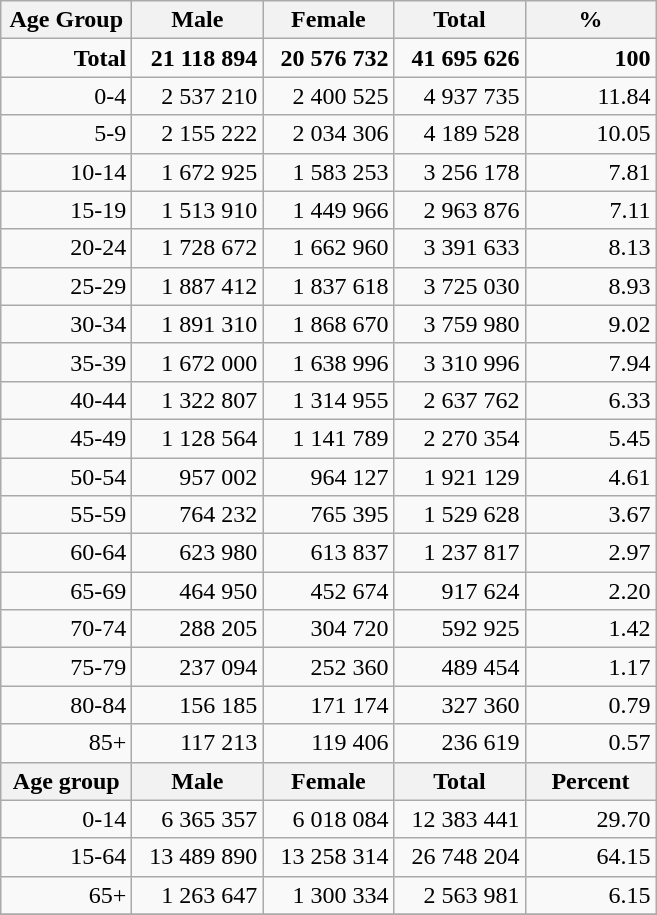<table class="wikitable">
<tr>
<th width="80pt">Age Group</th>
<th width="80pt">Male</th>
<th width="80pt">Female</th>
<th width="80pt">Total</th>
<th width="80pt">%</th>
</tr>
<tr>
<td align="right"><strong>Total</strong></td>
<td align="right"><strong>21 118 894</strong></td>
<td align="right"><strong>20 576 732</strong></td>
<td align="right"><strong>41 695 626</strong></td>
<td align="right"><strong>100</strong></td>
</tr>
<tr>
<td align="right">0-4</td>
<td align="right">2 537 210</td>
<td align="right">2 400 525</td>
<td align="right">4 937 735</td>
<td align="right">11.84</td>
</tr>
<tr>
<td align="right">5-9</td>
<td align="right">2 155 222</td>
<td align="right">2 034 306</td>
<td align="right">4 189 528</td>
<td align="right">10.05</td>
</tr>
<tr>
<td align="right">10-14</td>
<td align="right">1 672 925</td>
<td align="right">1 583 253</td>
<td align="right">3 256 178</td>
<td align="right">7.81</td>
</tr>
<tr>
<td align="right">15-19</td>
<td align="right">1 513 910</td>
<td align="right">1 449 966</td>
<td align="right">2 963 876</td>
<td align="right">7.11</td>
</tr>
<tr>
<td align="right">20-24</td>
<td align="right">1 728 672</td>
<td align="right">1 662 960</td>
<td align="right">3 391 633</td>
<td align="right">8.13</td>
</tr>
<tr>
<td align="right">25-29</td>
<td align="right">1 887 412</td>
<td align="right">1 837 618</td>
<td align="right">3 725 030</td>
<td align="right">8.93</td>
</tr>
<tr>
<td align="right">30-34</td>
<td align="right">1 891 310</td>
<td align="right">1 868 670</td>
<td align="right">3 759 980</td>
<td align="right">9.02</td>
</tr>
<tr>
<td align="right">35-39</td>
<td align="right">1 672 000</td>
<td align="right">1 638 996</td>
<td align="right">3 310 996</td>
<td align="right">7.94</td>
</tr>
<tr>
<td align="right">40-44</td>
<td align="right">1 322 807</td>
<td align="right">1 314 955</td>
<td align="right">2 637 762</td>
<td align="right">6.33</td>
</tr>
<tr>
<td align="right">45-49</td>
<td align="right">1 128 564</td>
<td align="right">1 141 789</td>
<td align="right">2 270 354</td>
<td align="right">5.45</td>
</tr>
<tr>
<td align="right">50-54</td>
<td align="right">957 002</td>
<td align="right">964 127</td>
<td align="right">1 921 129</td>
<td align="right">4.61</td>
</tr>
<tr>
<td align="right">55-59</td>
<td align="right">764 232</td>
<td align="right">765 395</td>
<td align="right">1 529 628</td>
<td align="right">3.67</td>
</tr>
<tr>
<td align="right">60-64</td>
<td align="right">623 980</td>
<td align="right">613 837</td>
<td align="right">1 237 817</td>
<td align="right">2.97</td>
</tr>
<tr>
<td align="right">65-69</td>
<td align="right">464 950</td>
<td align="right">452 674</td>
<td align="right">917 624</td>
<td align="right">2.20</td>
</tr>
<tr>
<td align="right">70-74</td>
<td align="right">288 205</td>
<td align="right">304 720</td>
<td align="right">592 925</td>
<td align="right">1.42</td>
</tr>
<tr>
<td align="right">75-79</td>
<td align="right">237 094</td>
<td align="right">252 360</td>
<td align="right">489 454</td>
<td align="right">1.17</td>
</tr>
<tr>
<td align="right">80-84</td>
<td align="right">156 185</td>
<td align="right">171 174</td>
<td align="right">327 360</td>
<td align="right">0.79</td>
</tr>
<tr>
<td align="right">85+</td>
<td align="right">117 213</td>
<td align="right">119 406</td>
<td align="right">236 619</td>
<td align="right">0.57</td>
</tr>
<tr>
<th width="50">Age group</th>
<th width="80pt">Male</th>
<th width="80">Female</th>
<th width="80">Total</th>
<th width="50">Percent</th>
</tr>
<tr>
<td align="right">0-14</td>
<td align="right">6 365 357</td>
<td align="right">6 018 084</td>
<td align="right">12 383 441</td>
<td align="right">29.70</td>
</tr>
<tr>
<td align="right">15-64</td>
<td align="right">13 489 890</td>
<td align="right">13 258 314</td>
<td align="right">26 748 204</td>
<td align="right">64.15</td>
</tr>
<tr>
<td align="right">65+</td>
<td align="right">1 263 647</td>
<td align="right">1 300 334</td>
<td align="right">2 563 981</td>
<td align="right">6.15</td>
</tr>
<tr>
</tr>
</table>
